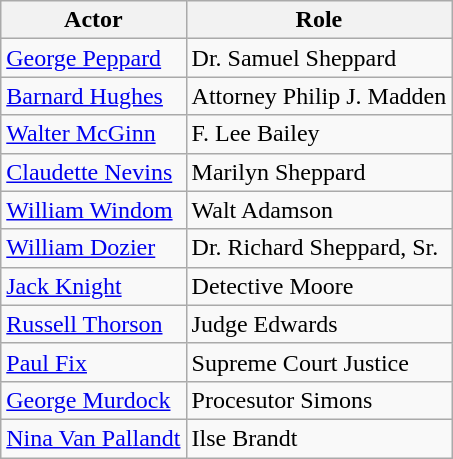<table class="wikitable">
<tr>
<th>Actor</th>
<th>Role</th>
</tr>
<tr>
<td><a href='#'>George Peppard</a></td>
<td>Dr. Samuel Sheppard</td>
</tr>
<tr>
<td><a href='#'>Barnard Hughes</a></td>
<td>Attorney Philip J. Madden</td>
</tr>
<tr>
<td><a href='#'>Walter McGinn</a></td>
<td>F. Lee Bailey</td>
</tr>
<tr>
<td><a href='#'>Claudette Nevins</a></td>
<td>Marilyn Sheppard</td>
</tr>
<tr>
<td><a href='#'>William Windom</a></td>
<td>Walt Adamson</td>
</tr>
<tr>
<td><a href='#'>William Dozier</a></td>
<td>Dr. Richard Sheppard, Sr.</td>
</tr>
<tr>
<td><a href='#'>Jack Knight</a></td>
<td>Detective Moore</td>
</tr>
<tr>
<td><a href='#'>Russell Thorson</a></td>
<td>Judge Edwards</td>
</tr>
<tr>
<td><a href='#'>Paul Fix</a></td>
<td>Supreme Court Justice</td>
</tr>
<tr>
<td><a href='#'>George Murdock</a></td>
<td>Procesutor Simons</td>
</tr>
<tr>
<td><a href='#'>Nina Van Pallandt</a></td>
<td>Ilse Brandt</td>
</tr>
</table>
